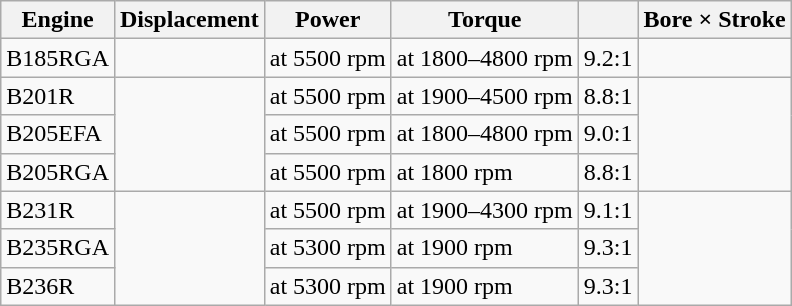<table class="wikitable">
<tr>
<th scope="col">Engine</th>
<th scope="col">Displacement</th>
<th scope="col">Power</th>
<th scope="col">Torque</th>
<th scope="col"></th>
<th scope="col">Bore × Stroke</th>
</tr>
<tr>
<td>B185RGA</td>
<td></td>
<td> at 5500 rpm</td>
<td> at 1800–4800 rpm</td>
<td>9.2:1</td>
<td></td>
</tr>
<tr>
<td>B201R</td>
<td rowspan="3"></td>
<td> at 5500 rpm</td>
<td> at 1900–4500 rpm</td>
<td>8.8:1</td>
<td rowspan="3"></td>
</tr>
<tr>
<td>B205EFA</td>
<td> at 5500 rpm</td>
<td> at 1800–4800 rpm</td>
<td>9.0:1</td>
</tr>
<tr>
<td>B205RGA</td>
<td> at 5500 rpm</td>
<td> at 1800 rpm</td>
<td>8.8:1</td>
</tr>
<tr>
<td>B231R</td>
<td rowspan="3"></td>
<td> at 5500 rpm</td>
<td> at 1900–4300 rpm</td>
<td>9.1:1</td>
<td rowspan="3"></td>
</tr>
<tr>
<td>B235RGA</td>
<td> at 5300 rpm</td>
<td> at 1900 rpm</td>
<td>9.3:1</td>
</tr>
<tr>
<td>B236R</td>
<td> at 5300 rpm</td>
<td> at 1900 rpm</td>
<td>9.3:1</td>
</tr>
</table>
